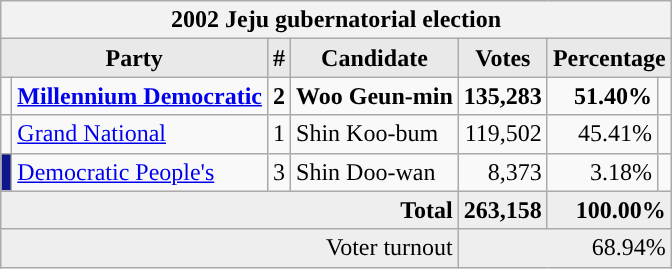<table class="wikitable">
<tr>
<th colspan="7">2002 Jeju gubernatorial election</th>
</tr>
<tr>
<th style="background-color:#E9E9E9" colspan=2>Party</th>
<th style="background-color:#E9E9E9">#</th>
<th style="background-color:#E9E9E9">Candidate</th>
<th style="background-color:#E9E9E9">Votes</th>
<th style="background-color:#E9E9E9" colspan=2>Percentage</th>
</tr>
<tr style="font-weight:bold">
<td></td>
<td align=left><a href='#'>Millennium Democratic</a></td>
<td align=center>2</td>
<td align=left>Woo Geun-min</td>
<td align=right>135,283</td>
<td align=right>51.40%</td>
<td align=right></td>
</tr>
<tr>
<td></td>
<td align=left><a href='#'>Grand National</a></td>
<td align=center>1</td>
<td align=left>Shin Koo-bum</td>
<td align=right>119,502</td>
<td align=right>45.41%</td>
<td align=right></td>
</tr>
<tr>
<td bgcolor="#0f168c"></td>
<td align=left><a href='#'>Democratic People's</a></td>
<td align=center>3</td>
<td align=left>Shin Doo-wan</td>
<td align=right>8,373</td>
<td align=right>3.18%</td>
<td align=right></td>
</tr>
<tr bgcolor="#EEEEEE" style="font-weight:bold">
<td colspan="4" align=right>Total</td>
<td align=right>263,158</td>
<td align=right colspan=2>100.00%</td>
</tr>
<tr bgcolor="#EEEEEE">
<td colspan="4" align="right">Voter turnout</td>
<td colspan="3" align="right">68.94%</td>
</tr>
</table>
